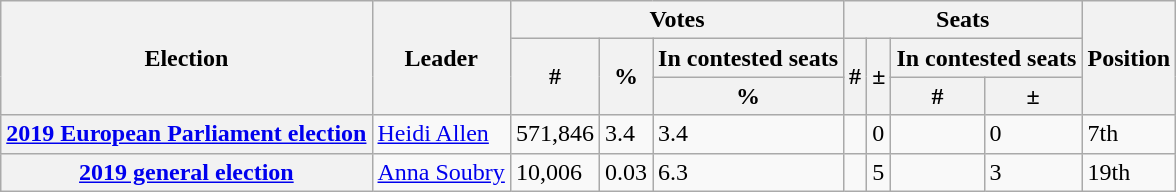<table class="wikitable">
<tr>
<th rowspan=3>Election</th>
<th rowspan=3>Leader</th>
<th colspan=3>Votes</th>
<th colspan=4>Seats</th>
<th rowspan=3>Position</th>
</tr>
<tr>
<th rowspan=2>#</th>
<th rowspan=2>%</th>
<th>In contested seats</th>
<th rowspan=2>#</th>
<th rowspan=2>±</th>
<th colspan=2>In contested seats</th>
</tr>
<tr>
<th>%</th>
<th>#</th>
<th>±</th>
</tr>
<tr>
<th><a href='#'>2019 European Parliament election</a></th>
<td><a href='#'>Heidi Allen</a></td>
<td>571,846</td>
<td>3.4</td>
<td>3.4</td>
<td></td>
<td> 0</td>
<td></td>
<td> 0</td>
<td>7th</td>
</tr>
<tr>
<th><a href='#'>2019 general election</a></th>
<td><a href='#'>Anna Soubry</a></td>
<td>10,006</td>
<td>0.03</td>
<td>6.3</td>
<td></td>
<td> 5</td>
<td></td>
<td> 3</td>
<td>19th</td>
</tr>
</table>
